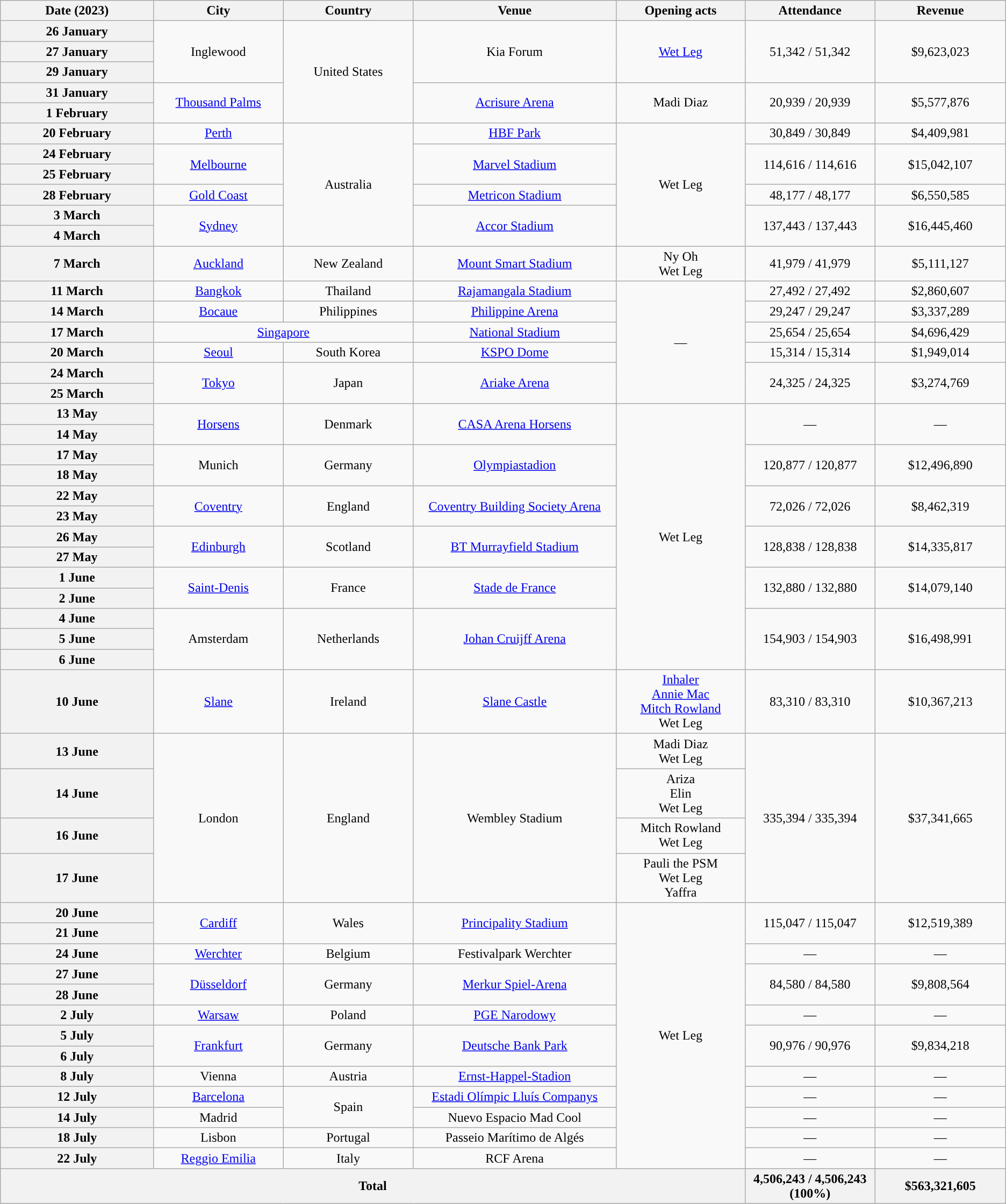<table class="wikitable plainrowheaders" style="text-align:center;">
<tr>
<th scope="col" style="width:12em;">Date (2023)</th>
<th scope="col" style="width:10em;">City</th>
<th scope="col" style="width:10em;">Country</th>
<th scope="col" style="width:16em;">Venue</th>
<th scope="col" style="width:10em;">Opening acts</th>
<th scope="col" style="width:10em;">Attendance</th>
<th scope="col" style="width:10em;">Revenue</th>
</tr>
<tr>
<th scope="row" style="text-align:center;">26 January</th>
<td rowspan="3">Inglewood</td>
<td rowspan="5">United States</td>
<td rowspan="3">Kia Forum</td>
<td rowspan="3"><a href='#'>Wet Leg</a></td>
<td rowspan="3">51,342 / 51,342</td>
<td rowspan="3">$9,623,023</td>
</tr>
<tr>
<th scope="row" style="text-align:center;">27 January</th>
</tr>
<tr>
<th scope="row" style="text-align:center;">29 January</th>
</tr>
<tr>
<th scope="row" style="text-align:center;">31 January</th>
<td rowspan="2"><a href='#'>Thousand Palms</a></td>
<td rowspan="2"><a href='#'>Acrisure Arena</a></td>
<td rowspan="2">Madi Diaz</td>
<td rowspan="2">20,939 / 20,939</td>
<td rowspan="2">$5,577,876</td>
</tr>
<tr>
<th scope="row" style="text-align:center;">1 February</th>
</tr>
<tr>
<th scope="row" style="text-align:center;">20 February</th>
<td><a href='#'>Perth</a></td>
<td rowspan="6">Australia</td>
<td><a href='#'>HBF Park</a></td>
<td rowspan="6">Wet Leg</td>
<td>30,849 / 30,849</td>
<td>$4,409,981</td>
</tr>
<tr>
<th scope="row" style="text-align:center;">24 February</th>
<td rowspan="2"><a href='#'>Melbourne</a></td>
<td rowspan="2"><a href='#'>Marvel Stadium</a></td>
<td rowspan="2">114,616 / 114,616</td>
<td rowspan="2">$15,042,107</td>
</tr>
<tr>
<th scope="row" style="text-align:center;">25 February</th>
</tr>
<tr>
<th scope="row" style="text-align:center;">28 February</th>
<td><a href='#'>Gold Coast</a></td>
<td><a href='#'>Metricon Stadium</a></td>
<td>48,177 / 48,177</td>
<td>$6,550,585</td>
</tr>
<tr>
<th scope="row" style="text-align:center;">3 March</th>
<td rowspan="2"><a href='#'>Sydney</a></td>
<td rowspan="2"><a href='#'>Accor Stadium</a></td>
<td rowspan="2">137,443 / 137,443</td>
<td rowspan="2">$16,445,460</td>
</tr>
<tr>
<th scope="row" style="text-align:center;">4 March</th>
</tr>
<tr>
<th scope="row" style="text-align:center;">7 March</th>
<td><a href='#'>Auckland</a></td>
<td>New Zealand</td>
<td><a href='#'>Mount Smart Stadium</a></td>
<td>Ny Oh <br>Wet Leg</td>
<td>41,979 / 41,979</td>
<td>$5,111,127</td>
</tr>
<tr>
<th scope="row" style="text-align:center;">11 March</th>
<td><a href='#'>Bangkok</a></td>
<td>Thailand</td>
<td><a href='#'>Rajamangala Stadium</a></td>
<td rowspan="6">—</td>
<td>27,492 / 27,492</td>
<td>$2,860,607</td>
</tr>
<tr>
<th scope="row" style="text-align:center;">14 March</th>
<td><a href='#'>Bocaue</a></td>
<td>Philippines</td>
<td><a href='#'>Philippine Arena</a></td>
<td>29,247 / 29,247</td>
<td>$3,337,289</td>
</tr>
<tr>
<th scope="row" style="text-align:center;">17 March</th>
<td colspan="2"><a href='#'>Singapore</a></td>
<td><a href='#'>National Stadium</a></td>
<td>25,654 / 25,654</td>
<td>$4,696,429</td>
</tr>
<tr>
<th scope="row" style="text-align:center;">20 March</th>
<td><a href='#'>Seoul</a></td>
<td>South Korea</td>
<td><a href='#'>KSPO Dome</a></td>
<td>15,314 / 15,314</td>
<td>$1,949,014</td>
</tr>
<tr>
<th scope="row" style="text-align:center;">24 March</th>
<td rowspan="2"><a href='#'>Tokyo</a></td>
<td rowspan="2">Japan</td>
<td rowspan="2"><a href='#'>Ariake Arena</a></td>
<td rowspan="2">24,325 / 24,325</td>
<td rowspan="2">$3,274,769</td>
</tr>
<tr>
<th scope="row" style="text-align:center;">25 March</th>
</tr>
<tr>
<th scope="row" style="text-align:center;">13 May</th>
<td rowspan="2"><a href='#'>Horsens</a></td>
<td rowspan="2">Denmark</td>
<td rowspan="2"><a href='#'>CASA Arena Horsens</a></td>
<td rowspan="13">Wet Leg</td>
<td rowspan="2">—</td>
<td rowspan="2">—</td>
</tr>
<tr>
<th scope="row" style="text-align:center;">14 May</th>
</tr>
<tr>
<th scope="row" style="text-align:center;">17 May</th>
<td rowspan="2">Munich</td>
<td rowspan="2">Germany</td>
<td rowspan="2"><a href='#'>Olympiastadion</a></td>
<td rowspan="2">120,877 / 120,877</td>
<td rowspan="2">$12,496,890</td>
</tr>
<tr>
<th scope="row" style="text-align:center;">18 May</th>
</tr>
<tr>
<th scope="row" style="text-align:center;">22 May</th>
<td rowspan="2"><a href='#'>Coventry</a></td>
<td rowspan="2">England</td>
<td rowspan="2"><a href='#'>Coventry Building Society Arena</a></td>
<td rowspan="2">72,026 / 72,026</td>
<td rowspan="2">$8,462,319</td>
</tr>
<tr>
<th scope="row" style="text-align:center;">23 May</th>
</tr>
<tr>
<th scope="row" style="text-align:center;">26 May</th>
<td rowspan="2"><a href='#'>Edinburgh</a></td>
<td rowspan="2">Scotland</td>
<td rowspan="2"><a href='#'>BT Murrayfield Stadium</a></td>
<td rowspan="2">128,838 / 128,838</td>
<td rowspan="2">$14,335,817</td>
</tr>
<tr>
<th scope="row" style="text-align:center;">27 May</th>
</tr>
<tr>
<th scope="row" style="text-align:center;">1 June</th>
<td rowspan="2"><a href='#'>Saint-Denis</a></td>
<td rowspan="2">France</td>
<td rowspan="2"><a href='#'>Stade de France</a></td>
<td rowspan="2">132,880 / 132,880</td>
<td rowspan="2">$14,079,140</td>
</tr>
<tr>
<th scope="row" style="text-align:center;">2 June</th>
</tr>
<tr>
<th scope="row" style="text-align:center;">4 June</th>
<td rowspan="3">Amsterdam</td>
<td rowspan="3">Netherlands</td>
<td rowspan="3"><a href='#'>Johan Cruijff Arena</a></td>
<td rowspan="3">154,903 / 154,903</td>
<td rowspan="3">$16,498,991</td>
</tr>
<tr>
<th scope="row" style="text-align:center;">5 June</th>
</tr>
<tr>
<th scope="row" style="text-align:center;">6 June</th>
</tr>
<tr>
<th scope="row" style="text-align:center;">10 June</th>
<td><a href='#'>Slane</a></td>
<td>Ireland</td>
<td><a href='#'>Slane Castle</a></td>
<td><a href='#'>Inhaler</a> <br><a href='#'>Annie Mac</a> <br><a href='#'>Mitch Rowland</a> <br>Wet Leg</td>
<td>83,310 / 83,310</td>
<td>$10,367,213</td>
</tr>
<tr>
<th scope="row" style="text-align:center;">13 June</th>
<td rowspan="4">London</td>
<td rowspan="4">England</td>
<td rowspan="4">Wembley Stadium</td>
<td>Madi Diaz <br>Wet Leg</td>
<td rowspan="4">335,394 / 335,394</td>
<td rowspan="4">$37,341,665</td>
</tr>
<tr>
<th scope="row" style="text-align:center;">14 June</th>
<td>Ariza <br> Elin <br>Wet Leg</td>
</tr>
<tr>
<th scope="row" style="text-align:center;">16 June</th>
<td>Mitch Rowland <br>Wet Leg</td>
</tr>
<tr>
<th scope="row" style="text-align:center;">17 June</th>
<td>Pauli the PSM <br>Wet Leg <br>Yaffra</td>
</tr>
<tr>
<th scope="row" style="text-align:center;">20 June</th>
<td rowspan="2"><a href='#'>Cardiff</a></td>
<td rowspan="2">Wales</td>
<td rowspan="2"><a href='#'>Principality Stadium</a></td>
<td rowspan="13">Wet Leg</td>
<td rowspan="2">115,047 / 115,047</td>
<td rowspan="2">$12,519,389</td>
</tr>
<tr>
<th scope="row" style="text-align:center;">21 June</th>
</tr>
<tr>
<th scope="row" style="text-align:center;">24 June</th>
<td><a href='#'>Werchter</a></td>
<td>Belgium</td>
<td>Festivalpark Werchter</td>
<td>—</td>
<td>—</td>
</tr>
<tr>
<th scope="row" style="text-align:center;">27 June</th>
<td rowspan="2"><a href='#'>Düsseldorf</a></td>
<td rowspan="2">Germany</td>
<td rowspan="2"><a href='#'>Merkur Spiel-Arena</a></td>
<td rowspan="2">84,580 / 84,580</td>
<td rowspan="2">$9,808,564</td>
</tr>
<tr>
<th scope="row" style="text-align:center;">28 June</th>
</tr>
<tr>
<th scope="row" style="text-align:center;">2 July</th>
<td><a href='#'>Warsaw</a></td>
<td>Poland</td>
<td><a href='#'>PGE Narodowy</a></td>
<td>—</td>
<td>—</td>
</tr>
<tr>
<th scope="row" style="text-align:center;">5 July</th>
<td rowspan="2"><a href='#'>Frankfurt</a></td>
<td rowspan="2">Germany</td>
<td rowspan="2"><a href='#'>Deutsche Bank Park</a></td>
<td rowspan="2">90,976 / 90,976</td>
<td rowspan="2">$9,834,218</td>
</tr>
<tr>
<th scope="row" style="text-align:center;">6 July</th>
</tr>
<tr>
<th scope="row" style="text-align:center;">8 July</th>
<td>Vienna</td>
<td>Austria</td>
<td><a href='#'>Ernst-Happel-Stadion</a></td>
<td>—</td>
<td>—</td>
</tr>
<tr>
<th scope="row" style="text-align:center;">12 July</th>
<td><a href='#'>Barcelona</a></td>
<td rowspan="2">Spain</td>
<td><a href='#'>Estadi Olímpic Lluís Companys</a></td>
<td>—</td>
<td>—</td>
</tr>
<tr>
<th scope="row" style="text-align:center;">14 July</th>
<td>Madrid</td>
<td>Nuevo Espacio Mad Cool</td>
<td>—</td>
<td>—</td>
</tr>
<tr>
<th scope="row" style="text-align:center;">18 July</th>
<td>Lisbon</td>
<td>Portugal</td>
<td>Passeio Marítimo de Algés</td>
<td>—</td>
<td>—</td>
</tr>
<tr>
<th scope="row" style="text-align:center;">22 July</th>
<td><a href='#'>Reggio Emilia</a></td>
<td>Italy</td>
<td>RCF Arena</td>
<td>—</td>
<td>—</td>
</tr>
<tr>
<th colspan="5">Total</th>
<th>4,506,243 / 4,506,243 (100%)</th>
<th>$563,321,605</th>
</tr>
</table>
